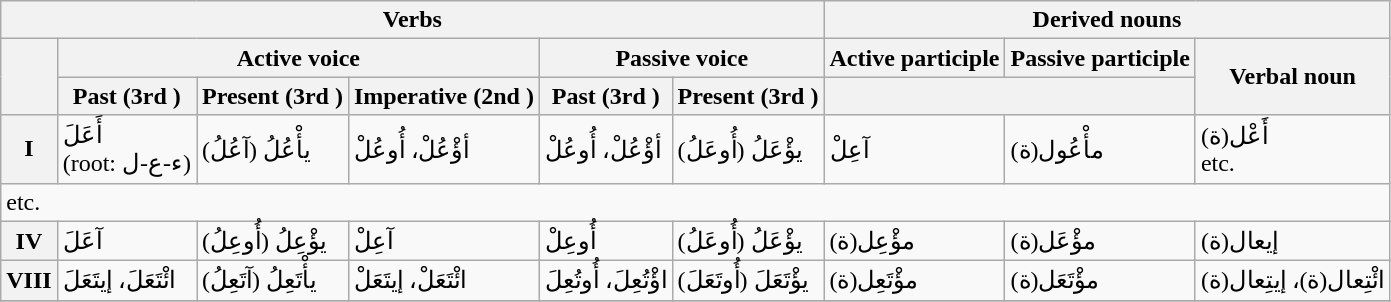<table class="wikitable">
<tr>
<th colspan="6">Verbs</th>
<th colspan="3">Derived nouns</th>
</tr>
<tr>
<th rowspan="2"></th>
<th colspan="3">Active voice</th>
<th colspan="2">Passive voice</th>
<th colspan="1">Active participle</th>
<th colspan="1">Passive participle</th>
<th colspan="1" rowspan="2">Verbal noun</th>
</tr>
<tr>
<th>Past (3rd  )</th>
<th>Present (3rd  )</th>
<th>Imperative (2nd  )</th>
<th>Past (3rd  )</th>
<th>Present (3rd  )</th>
<th colspan="2">  </th>
</tr>
<tr>
<th>I</th>
<td>أَعَلَ<br><em></em> (root: ء-ع-ل)</td>
<td>يأْعُلُ (آعُلُ)<br><em></em></td>
<td>أؤْعُلْ، أُوعُلْ<br><em></em></td>
<td>أؤْعُلْ، أُوعُلْ<br><em></em></td>
<td>يؤْعَلُ (أُوعَلُ)<br><em></em></td>
<td>آعِلْ<br><em></em></td>
<td>مأْعُول(ة)<br><em></em></td>
<td>أَعْل(ة)<br><em></em> etc.</td>
</tr>
<tr>
<td colspan=9>etc.</td>
</tr>
<tr>
<th>IV</th>
<td>آعَلَ<br><em></em></td>
<td>يؤْعِلُ (أُوعِلُ)<br><em></em></td>
<td>آعِلْ<br><em></em></td>
<td>أُوعِلْ<br><em></em></td>
<td>يؤْعَلُ (أُوعَلُ)<br><em></em></td>
<td>مؤْعِل(ة)<br><em></em></td>
<td>مؤْعَل(ة)<br><em></em></td>
<td>إيعال(ة)<br><em></em></td>
</tr>
<tr>
<th>VIII</th>
<td>ائْتَعَلَ، إيتَعَلَ<br><em></em></td>
<td>يأْتَعِلُ (آتَعِلُ)<br><em></em></td>
<td>ائْتَعَلْ، إيتَعَلْ<br><em></em></td>
<td>اؤْتُعِلَ، أُوتُعِلَ<br><em></em></td>
<td>يؤْتَعَلَ (أُوتَعَلَ)<br><em></em></td>
<td>مؤْتَعِل(ة)<br><em></em></td>
<td>مؤْتَعَل(ة)<br><em></em></td>
<td>ائْتِعال(ة)، إيتِعال(ة)<br><em></em></td>
</tr>
<tr>
</tr>
</table>
